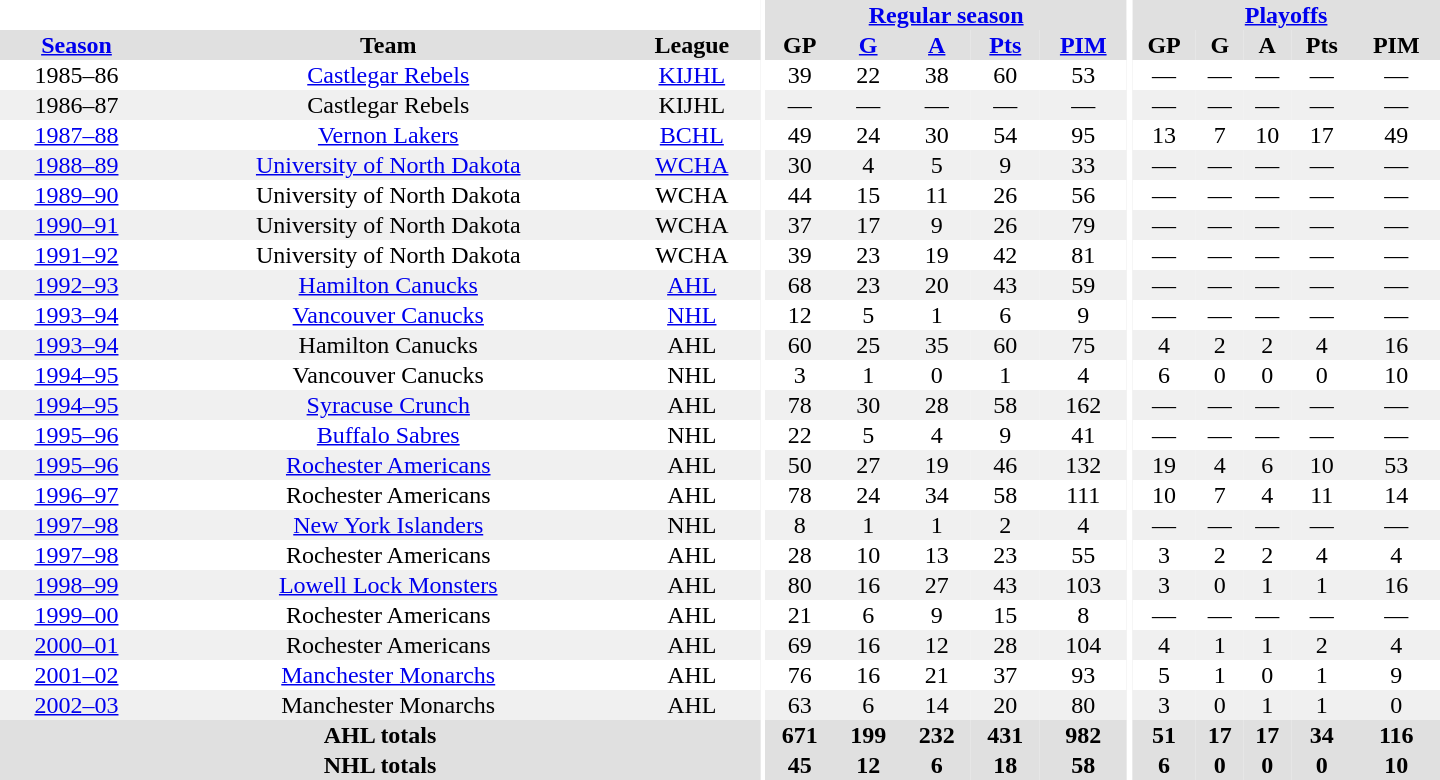<table border="0" cellpadding="1" cellspacing="0" style="text-align:center; width:60em">
<tr bgcolor="#e0e0e0">
<th colspan="3" bgcolor="#ffffff"></th>
<th rowspan="100" bgcolor="#ffffff"></th>
<th colspan="5"><a href='#'>Regular season</a></th>
<th rowspan="100" bgcolor="#ffffff"></th>
<th colspan="5"><a href='#'>Playoffs</a></th>
</tr>
<tr bgcolor="#e0e0e0">
<th><a href='#'>Season</a></th>
<th>Team</th>
<th>League</th>
<th>GP</th>
<th><a href='#'>G</a></th>
<th><a href='#'>A</a></th>
<th><a href='#'>Pts</a></th>
<th><a href='#'>PIM</a></th>
<th>GP</th>
<th>G</th>
<th>A</th>
<th>Pts</th>
<th>PIM</th>
</tr>
<tr>
<td>1985–86</td>
<td><a href='#'>Castlegar Rebels</a></td>
<td><a href='#'>KIJHL</a></td>
<td>39</td>
<td>22</td>
<td>38</td>
<td>60</td>
<td>53</td>
<td>—</td>
<td>—</td>
<td>—</td>
<td>—</td>
<td>—</td>
</tr>
<tr bgcolor="#f0f0f0">
<td>1986–87</td>
<td>Castlegar Rebels</td>
<td>KIJHL</td>
<td>—</td>
<td>—</td>
<td>—</td>
<td>—</td>
<td>—</td>
<td>—</td>
<td>—</td>
<td>—</td>
<td>—</td>
<td>—</td>
</tr>
<tr>
<td><a href='#'>1987–88</a></td>
<td><a href='#'>Vernon Lakers</a></td>
<td><a href='#'>BCHL</a></td>
<td>49</td>
<td>24</td>
<td>30</td>
<td>54</td>
<td>95</td>
<td>13</td>
<td>7</td>
<td>10</td>
<td>17</td>
<td>49</td>
</tr>
<tr bgcolor="#f0f0f0">
<td><a href='#'>1988–89</a></td>
<td><a href='#'>University of North Dakota</a></td>
<td><a href='#'>WCHA</a></td>
<td>30</td>
<td>4</td>
<td>5</td>
<td>9</td>
<td>33</td>
<td>—</td>
<td>—</td>
<td>—</td>
<td>—</td>
<td>—</td>
</tr>
<tr>
<td><a href='#'>1989–90</a></td>
<td>University of North Dakota</td>
<td>WCHA</td>
<td>44</td>
<td>15</td>
<td>11</td>
<td>26</td>
<td>56</td>
<td>—</td>
<td>—</td>
<td>—</td>
<td>—</td>
<td>—</td>
</tr>
<tr bgcolor="#f0f0f0">
<td><a href='#'>1990–91</a></td>
<td>University of North Dakota</td>
<td>WCHA</td>
<td>37</td>
<td>17</td>
<td>9</td>
<td>26</td>
<td>79</td>
<td>—</td>
<td>—</td>
<td>—</td>
<td>—</td>
<td>—</td>
</tr>
<tr>
<td><a href='#'>1991–92</a></td>
<td>University of North Dakota</td>
<td>WCHA</td>
<td>39</td>
<td>23</td>
<td>19</td>
<td>42</td>
<td>81</td>
<td>—</td>
<td>—</td>
<td>—</td>
<td>—</td>
<td>—</td>
</tr>
<tr bgcolor="#f0f0f0">
<td><a href='#'>1992–93</a></td>
<td><a href='#'>Hamilton Canucks</a></td>
<td><a href='#'>AHL</a></td>
<td>68</td>
<td>23</td>
<td>20</td>
<td>43</td>
<td>59</td>
<td>—</td>
<td>—</td>
<td>—</td>
<td>—</td>
<td>—</td>
</tr>
<tr>
<td><a href='#'>1993–94</a></td>
<td><a href='#'>Vancouver Canucks</a></td>
<td><a href='#'>NHL</a></td>
<td>12</td>
<td>5</td>
<td>1</td>
<td>6</td>
<td>9</td>
<td>—</td>
<td>—</td>
<td>—</td>
<td>—</td>
<td>—</td>
</tr>
<tr bgcolor="#f0f0f0">
<td><a href='#'>1993–94</a></td>
<td>Hamilton Canucks</td>
<td>AHL</td>
<td>60</td>
<td>25</td>
<td>35</td>
<td>60</td>
<td>75</td>
<td>4</td>
<td>2</td>
<td>2</td>
<td>4</td>
<td>16</td>
</tr>
<tr>
<td><a href='#'>1994–95</a></td>
<td>Vancouver Canucks</td>
<td>NHL</td>
<td>3</td>
<td>1</td>
<td>0</td>
<td>1</td>
<td>4</td>
<td>6</td>
<td>0</td>
<td>0</td>
<td>0</td>
<td>10</td>
</tr>
<tr bgcolor="#f0f0f0">
<td><a href='#'>1994–95</a></td>
<td><a href='#'>Syracuse Crunch</a></td>
<td>AHL</td>
<td>78</td>
<td>30</td>
<td>28</td>
<td>58</td>
<td>162</td>
<td>—</td>
<td>—</td>
<td>—</td>
<td>—</td>
<td>—</td>
</tr>
<tr>
<td><a href='#'>1995–96</a></td>
<td><a href='#'>Buffalo Sabres</a></td>
<td>NHL</td>
<td>22</td>
<td>5</td>
<td>4</td>
<td>9</td>
<td>41</td>
<td>—</td>
<td>—</td>
<td>—</td>
<td>—</td>
<td>—</td>
</tr>
<tr bgcolor="#f0f0f0">
<td><a href='#'>1995–96</a></td>
<td><a href='#'>Rochester Americans</a></td>
<td>AHL</td>
<td>50</td>
<td>27</td>
<td>19</td>
<td>46</td>
<td>132</td>
<td>19</td>
<td>4</td>
<td>6</td>
<td>10</td>
<td>53</td>
</tr>
<tr>
<td><a href='#'>1996–97</a></td>
<td>Rochester Americans</td>
<td>AHL</td>
<td>78</td>
<td>24</td>
<td>34</td>
<td>58</td>
<td>111</td>
<td>10</td>
<td>7</td>
<td>4</td>
<td>11</td>
<td>14</td>
</tr>
<tr bgcolor="#f0f0f0">
<td><a href='#'>1997–98</a></td>
<td><a href='#'>New York Islanders</a></td>
<td>NHL</td>
<td>8</td>
<td>1</td>
<td>1</td>
<td>2</td>
<td>4</td>
<td>—</td>
<td>—</td>
<td>—</td>
<td>—</td>
<td>—</td>
</tr>
<tr>
<td><a href='#'>1997–98</a></td>
<td>Rochester Americans</td>
<td>AHL</td>
<td>28</td>
<td>10</td>
<td>13</td>
<td>23</td>
<td>55</td>
<td>3</td>
<td>2</td>
<td>2</td>
<td>4</td>
<td>4</td>
</tr>
<tr bgcolor="#f0f0f0">
<td><a href='#'>1998–99</a></td>
<td><a href='#'>Lowell Lock Monsters</a></td>
<td>AHL</td>
<td>80</td>
<td>16</td>
<td>27</td>
<td>43</td>
<td>103</td>
<td>3</td>
<td>0</td>
<td>1</td>
<td>1</td>
<td>16</td>
</tr>
<tr>
<td><a href='#'>1999–00</a></td>
<td>Rochester Americans</td>
<td>AHL</td>
<td>21</td>
<td>6</td>
<td>9</td>
<td>15</td>
<td>8</td>
<td>—</td>
<td>—</td>
<td>—</td>
<td>—</td>
<td>—</td>
</tr>
<tr bgcolor="#f0f0f0">
<td><a href='#'>2000–01</a></td>
<td>Rochester Americans</td>
<td>AHL</td>
<td>69</td>
<td>16</td>
<td>12</td>
<td>28</td>
<td>104</td>
<td>4</td>
<td>1</td>
<td>1</td>
<td>2</td>
<td>4</td>
</tr>
<tr>
<td><a href='#'>2001–02</a></td>
<td><a href='#'>Manchester Monarchs</a></td>
<td>AHL</td>
<td>76</td>
<td>16</td>
<td>21</td>
<td>37</td>
<td>93</td>
<td>5</td>
<td>1</td>
<td>0</td>
<td>1</td>
<td>9</td>
</tr>
<tr bgcolor="#f0f0f0">
<td><a href='#'>2002–03</a></td>
<td>Manchester Monarchs</td>
<td>AHL</td>
<td>63</td>
<td>6</td>
<td>14</td>
<td>20</td>
<td>80</td>
<td>3</td>
<td>0</td>
<td>1</td>
<td>1</td>
<td>0</td>
</tr>
<tr bgcolor="#e0e0e0">
<th colspan="3">AHL totals</th>
<th>671</th>
<th>199</th>
<th>232</th>
<th>431</th>
<th>982</th>
<th>51</th>
<th>17</th>
<th>17</th>
<th>34</th>
<th>116</th>
</tr>
<tr bgcolor="#e0e0e0">
<th colspan="3">NHL totals</th>
<th>45</th>
<th>12</th>
<th>6</th>
<th>18</th>
<th>58</th>
<th>6</th>
<th>0</th>
<th>0</th>
<th>0</th>
<th>10</th>
</tr>
</table>
